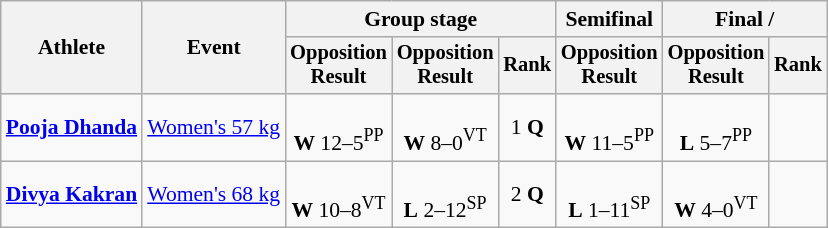<table class=wikitable style=font-size:90%;text-align:center;>
<tr>
<th rowspan=2>Athlete</th>
<th rowspan=2>Event</th>
<th colspan=3>Group stage</th>
<th>Semifinal</th>
<th colspan=2>Final / </th>
</tr>
<tr style="font-size: 95%">
<th>Opposition<br>Result</th>
<th>Opposition<br>Result</th>
<th>Rank</th>
<th>Opposition<br>Result</th>
<th>Opposition<br>Result</th>
<th>Rank</th>
</tr>
<tr>
<td align=left><strong><a href='#'>Pooja Dhanda</a></strong></td>
<td align=left><a href='#'>Women's 57 kg</a></td>
<td><br><strong>W</strong> 12–5<sup>PP</sup></td>
<td><br><strong>W</strong> 8–0<sup>VT</sup></td>
<td>1 <strong>Q</strong></td>
<td><br><strong>W</strong> 11–5<sup>PP</sup></td>
<td><br><strong>L</strong> 5–7<sup>PP</sup></td>
<td></td>
</tr>
<tr>
<td align=left><strong><a href='#'>Divya Kakran</a></strong></td>
<td align=left><a href='#'>Women's 68 kg</a></td>
<td><br><strong>W</strong> 10–8<sup>VT</sup></td>
<td><br><strong>L</strong> 2–12<sup>SP</sup></td>
<td>2 <strong>Q</strong></td>
<td><br><strong>L</strong> 1–11<sup>SP</sup></td>
<td><br><strong>W</strong> 4–0<sup>VT</sup></td>
<td></td>
</tr>
</table>
